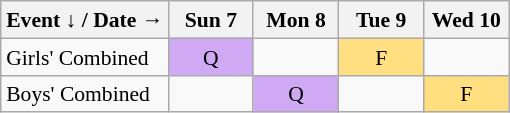<table class="wikitable" style="margin:0.5em auto; font-size:90%; line-height:1.25em;">
<tr align="center">
<th>Event ↓ / Date →</th>
<th width="50px">Sun 7</th>
<th width="50px">Mon 8</th>
<th width="50px">Tue 9</th>
<th width="50px">Wed 10</th>
</tr>
<tr align="center">
<td align="left">Girls' Combined</td>
<td bgcolor="#D0A9F5">Q</td>
<td></td>
<td bgcolor="#FFDF80">F</td>
<td></td>
</tr>
<tr align="center">
<td align="left">Boys' Combined</td>
<td></td>
<td bgcolor="#D0A9F5">Q</td>
<td></td>
<td bgcolor="#FFDF80">F</td>
</tr>
</table>
